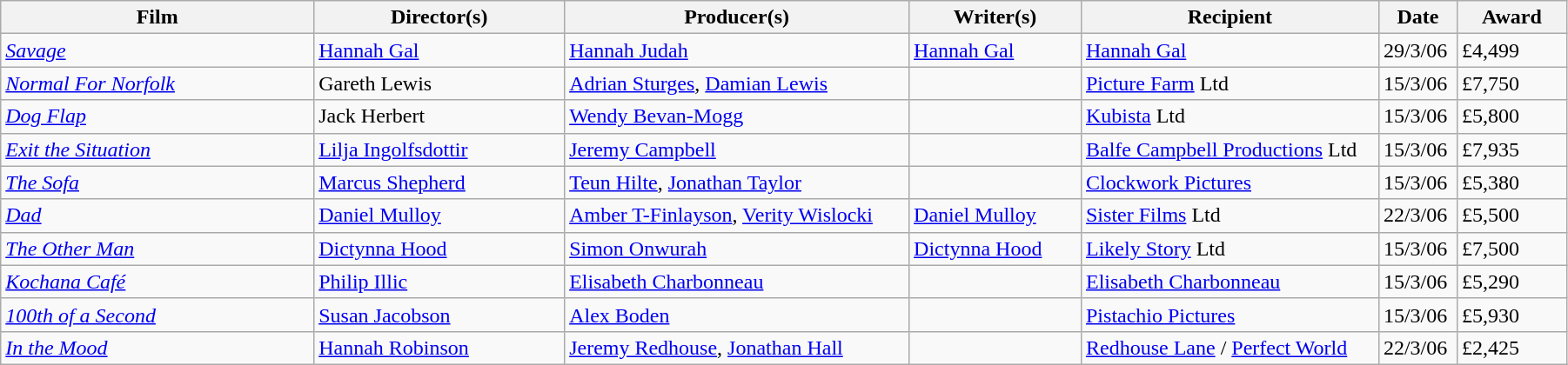<table class="wikitable" width="95%" align="centre">
<tr>
<th width=20%>Film</th>
<th width=16%>Director(s)</th>
<th width=22%>Producer(s)</th>
<th width=11%>Writer(s)</th>
<th width=19%>Recipient</th>
<th width=5%>Date</th>
<th width=7%>Award</th>
</tr>
<tr>
<td><em><a href='#'>Savage</a></em></td>
<td><a href='#'>Hannah Gal</a></td>
<td><a href='#'>Hannah Judah</a></td>
<td><a href='#'>Hannah Gal</a></td>
<td><a href='#'>Hannah Gal</a></td>
<td>29/3/06</td>
<td>£4,499</td>
</tr>
<tr>
<td><em><a href='#'>Normal For Norfolk</a></em></td>
<td>Gareth Lewis</td>
<td><a href='#'>Adrian Sturges</a>, <a href='#'>Damian Lewis</a></td>
<td></td>
<td><a href='#'>Picture Farm</a> Ltd</td>
<td>15/3/06</td>
<td>£7,750</td>
</tr>
<tr>
<td><em><a href='#'>Dog Flap</a></em></td>
<td>Jack Herbert</td>
<td><a href='#'>Wendy Bevan-Mogg</a></td>
<td></td>
<td><a href='#'>Kubista</a> Ltd</td>
<td>15/3/06</td>
<td>£5,800</td>
</tr>
<tr>
<td><em><a href='#'>Exit the Situation</a></em></td>
<td><a href='#'>Lilja Ingolfsdottir</a></td>
<td><a href='#'>Jeremy Campbell</a></td>
<td></td>
<td><a href='#'>Balfe Campbell Productions</a> Ltd</td>
<td>15/3/06</td>
<td>£7,935</td>
</tr>
<tr>
<td><em><a href='#'>The Sofa</a></em></td>
<td><a href='#'>Marcus Shepherd</a></td>
<td><a href='#'>Teun Hilte</a>, <a href='#'>Jonathan Taylor</a></td>
<td></td>
<td><a href='#'>Clockwork Pictures</a></td>
<td>15/3/06</td>
<td>£5,380</td>
</tr>
<tr>
<td><em><a href='#'>Dad</a></em></td>
<td><a href='#'>Daniel Mulloy</a></td>
<td><a href='#'>Amber T-Finlayson</a>, <a href='#'>Verity Wislocki</a></td>
<td><a href='#'>Daniel Mulloy</a></td>
<td><a href='#'>Sister Films</a> Ltd</td>
<td>22/3/06</td>
<td>£5,500</td>
</tr>
<tr>
<td><em><a href='#'>The Other Man</a></em></td>
<td><a href='#'>Dictynna Hood</a></td>
<td><a href='#'>Simon Onwurah</a></td>
<td><a href='#'>Dictynna Hood</a></td>
<td><a href='#'>Likely Story</a> Ltd</td>
<td>15/3/06</td>
<td>£7,500</td>
</tr>
<tr>
<td><em><a href='#'>Kochana Café</a></em></td>
<td><a href='#'>Philip Illic</a></td>
<td><a href='#'>Elisabeth Charbonneau</a></td>
<td></td>
<td><a href='#'>Elisabeth Charbonneau</a></td>
<td>15/3/06</td>
<td>£5,290</td>
</tr>
<tr>
<td><em><a href='#'>100th of a Second</a></em></td>
<td><a href='#'>Susan Jacobson</a></td>
<td><a href='#'>Alex Boden</a></td>
<td></td>
<td><a href='#'>Pistachio Pictures</a></td>
<td>15/3/06</td>
<td>£5,930</td>
</tr>
<tr>
<td><em><a href='#'>In the Mood</a></em></td>
<td><a href='#'>Hannah Robinson</a></td>
<td><a href='#'>Jeremy Redhouse</a>, <a href='#'>Jonathan Hall</a></td>
<td></td>
<td><a href='#'>Redhouse Lane</a> / <a href='#'>Perfect World</a></td>
<td>22/3/06</td>
<td>£2,425</td>
</tr>
</table>
